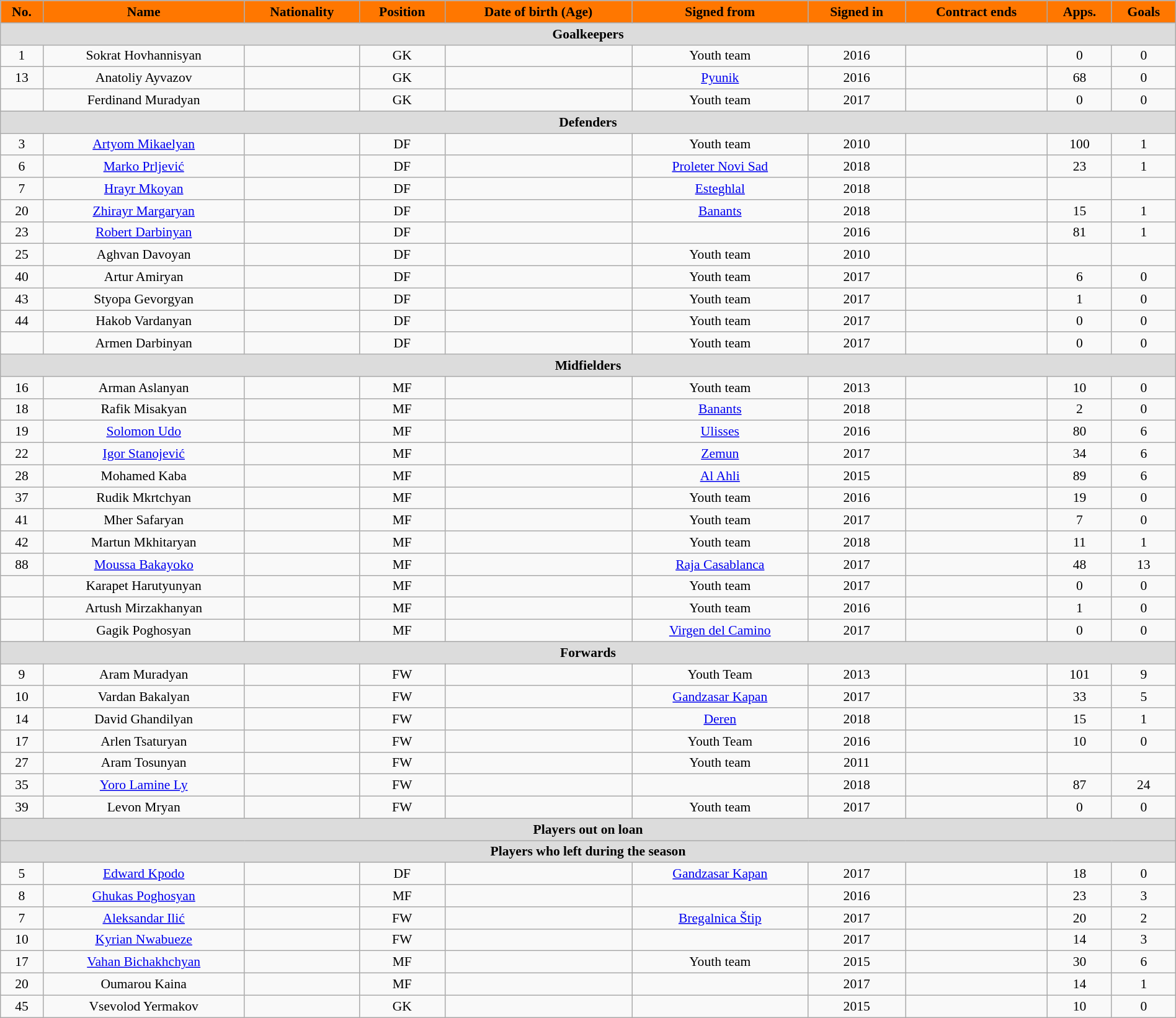<table class="wikitable"  style="text-align:center; font-size:90%; width:100%;">
<tr>
<th style="background:#FF7700; color:#000000; text-align:center;">No.</th>
<th style="background:#FF7700; color:#000000; text-align:center;">Name</th>
<th style="background:#FF7700; color:#000000; text-align:center;">Nationality</th>
<th style="background:#FF7700; color:#000000; text-align:center;">Position</th>
<th style="background:#FF7700; color:#000000; text-align:center;">Date of birth (Age)</th>
<th style="background:#FF7700; color:#000000; text-align:center;">Signed from</th>
<th style="background:#FF7700; color:#000000; text-align:center;">Signed in</th>
<th style="background:#FF7700; color:#000000; text-align:center;">Contract ends</th>
<th style="background:#FF7700; color:#000000; text-align:center;">Apps.</th>
<th style="background:#FF7700; color:#000000; text-align:center;">Goals</th>
</tr>
<tr>
<th colspan="11"  style="background:#dcdcdc; text-align:center;">Goalkeepers</th>
</tr>
<tr>
<td>1</td>
<td>Sokrat Hovhannisyan</td>
<td></td>
<td>GK</td>
<td></td>
<td>Youth team</td>
<td>2016</td>
<td></td>
<td>0</td>
<td>0</td>
</tr>
<tr>
<td>13</td>
<td>Anatoliy Ayvazov</td>
<td></td>
<td>GK</td>
<td></td>
<td><a href='#'>Pyunik</a></td>
<td>2016</td>
<td></td>
<td>68</td>
<td>0</td>
</tr>
<tr>
<td></td>
<td>Ferdinand Muradyan</td>
<td></td>
<td>GK</td>
<td></td>
<td>Youth team</td>
<td>2017</td>
<td></td>
<td>0</td>
<td>0</td>
</tr>
<tr>
<th colspan="11"  style="background:#dcdcdc; text-align:center;">Defenders</th>
</tr>
<tr>
<td>3</td>
<td><a href='#'>Artyom Mikaelyan</a></td>
<td></td>
<td>DF</td>
<td></td>
<td>Youth team</td>
<td>2010</td>
<td></td>
<td>100</td>
<td>1</td>
</tr>
<tr>
<td>6</td>
<td><a href='#'>Marko Prljević</a></td>
<td></td>
<td>DF</td>
<td></td>
<td><a href='#'>Proleter Novi Sad</a></td>
<td>2018</td>
<td></td>
<td>23</td>
<td>1</td>
</tr>
<tr>
<td>7</td>
<td><a href='#'>Hrayr Mkoyan</a></td>
<td></td>
<td>DF</td>
<td></td>
<td><a href='#'>Esteghlal</a></td>
<td>2018</td>
<td></td>
<td></td>
<td></td>
</tr>
<tr>
<td>20</td>
<td><a href='#'>Zhirayr Margaryan</a></td>
<td></td>
<td>DF</td>
<td></td>
<td><a href='#'>Banants</a></td>
<td>2018</td>
<td></td>
<td>15</td>
<td>1</td>
</tr>
<tr>
<td>23</td>
<td><a href='#'>Robert Darbinyan</a></td>
<td></td>
<td>DF</td>
<td></td>
<td></td>
<td>2016</td>
<td></td>
<td>81</td>
<td>1</td>
</tr>
<tr>
<td>25</td>
<td>Aghvan Davoyan</td>
<td></td>
<td>DF</td>
<td></td>
<td>Youth team</td>
<td>2010</td>
<td></td>
<td></td>
<td></td>
</tr>
<tr>
<td>40</td>
<td>Artur Amiryan</td>
<td></td>
<td>DF</td>
<td></td>
<td>Youth team</td>
<td>2017</td>
<td></td>
<td>6</td>
<td>0</td>
</tr>
<tr>
<td>43</td>
<td>Styopa Gevorgyan</td>
<td></td>
<td>DF</td>
<td></td>
<td>Youth team</td>
<td>2017</td>
<td></td>
<td>1</td>
<td>0</td>
</tr>
<tr>
<td>44</td>
<td>Hakob Vardanyan</td>
<td></td>
<td>DF</td>
<td></td>
<td>Youth team</td>
<td>2017</td>
<td></td>
<td>0</td>
<td>0</td>
</tr>
<tr>
<td></td>
<td>Armen Darbinyan</td>
<td></td>
<td>DF</td>
<td></td>
<td>Youth team</td>
<td>2017</td>
<td></td>
<td>0</td>
<td>0</td>
</tr>
<tr>
<th colspan="11"  style="background:#dcdcdc; text-align:center;">Midfielders</th>
</tr>
<tr>
<td>16</td>
<td>Arman Aslanyan</td>
<td></td>
<td>MF</td>
<td></td>
<td>Youth team</td>
<td>2013</td>
<td></td>
<td>10</td>
<td>0</td>
</tr>
<tr>
<td>18</td>
<td>Rafik Misakyan</td>
<td></td>
<td>MF</td>
<td></td>
<td><a href='#'>Banants</a></td>
<td>2018</td>
<td></td>
<td>2</td>
<td>0</td>
</tr>
<tr>
<td>19</td>
<td><a href='#'>Solomon Udo</a></td>
<td></td>
<td>MF</td>
<td></td>
<td><a href='#'>Ulisses</a></td>
<td>2016</td>
<td></td>
<td>80</td>
<td>6</td>
</tr>
<tr>
<td>22</td>
<td><a href='#'>Igor Stanojević</a></td>
<td></td>
<td>MF</td>
<td></td>
<td><a href='#'>Zemun</a></td>
<td>2017</td>
<td></td>
<td>34</td>
<td>6</td>
</tr>
<tr>
<td>28</td>
<td>Mohamed Kaba</td>
<td></td>
<td>MF</td>
<td></td>
<td><a href='#'>Al Ahli</a></td>
<td>2015</td>
<td></td>
<td>89</td>
<td>6</td>
</tr>
<tr>
<td>37</td>
<td>Rudik Mkrtchyan</td>
<td></td>
<td>MF</td>
<td></td>
<td>Youth team</td>
<td>2016</td>
<td></td>
<td>19</td>
<td>0</td>
</tr>
<tr>
<td>41</td>
<td>Mher Safaryan</td>
<td></td>
<td>MF</td>
<td></td>
<td>Youth team</td>
<td>2017</td>
<td></td>
<td>7</td>
<td>0</td>
</tr>
<tr>
<td>42</td>
<td>Martun Mkhitaryan</td>
<td></td>
<td>MF</td>
<td></td>
<td>Youth team</td>
<td>2018</td>
<td></td>
<td>11</td>
<td>1</td>
</tr>
<tr>
<td>88</td>
<td><a href='#'>Moussa Bakayoko</a></td>
<td></td>
<td>MF</td>
<td></td>
<td><a href='#'>Raja Casablanca</a></td>
<td>2017</td>
<td></td>
<td>48</td>
<td>13</td>
</tr>
<tr>
<td></td>
<td>Karapet Harutyunyan</td>
<td></td>
<td>MF</td>
<td></td>
<td>Youth team</td>
<td>2017</td>
<td></td>
<td>0</td>
<td>0</td>
</tr>
<tr>
<td></td>
<td>Artush Mirzakhanyan</td>
<td></td>
<td>MF</td>
<td></td>
<td>Youth team</td>
<td>2016</td>
<td></td>
<td>1</td>
<td>0</td>
</tr>
<tr>
<td></td>
<td>Gagik Poghosyan</td>
<td></td>
<td>MF</td>
<td></td>
<td><a href='#'>Virgen del Camino</a></td>
<td>2017</td>
<td></td>
<td>0</td>
<td>0</td>
</tr>
<tr>
<th colspan="11"  style="background:#dcdcdc; text-align:center;">Forwards</th>
</tr>
<tr>
<td>9</td>
<td>Aram Muradyan</td>
<td></td>
<td>FW</td>
<td></td>
<td>Youth Team</td>
<td>2013</td>
<td></td>
<td>101</td>
<td>9</td>
</tr>
<tr>
<td>10</td>
<td>Vardan Bakalyan</td>
<td></td>
<td>FW</td>
<td></td>
<td><a href='#'>Gandzasar Kapan</a></td>
<td>2017</td>
<td></td>
<td>33</td>
<td>5</td>
</tr>
<tr>
<td>14</td>
<td>David Ghandilyan</td>
<td></td>
<td>FW</td>
<td></td>
<td><a href='#'>Deren</a></td>
<td>2018</td>
<td></td>
<td>15</td>
<td>1</td>
</tr>
<tr>
<td>17</td>
<td>Arlen Tsaturyan</td>
<td></td>
<td>FW</td>
<td></td>
<td>Youth Team</td>
<td>2016</td>
<td></td>
<td>10</td>
<td>0</td>
</tr>
<tr>
<td>27</td>
<td>Aram Tosunyan</td>
<td></td>
<td>FW</td>
<td></td>
<td>Youth team</td>
<td>2011</td>
<td></td>
<td></td>
<td></td>
</tr>
<tr>
<td>35</td>
<td><a href='#'>Yoro Lamine Ly</a></td>
<td></td>
<td>FW</td>
<td></td>
<td></td>
<td>2018</td>
<td></td>
<td>87</td>
<td>24</td>
</tr>
<tr>
<td>39</td>
<td>Levon Mryan</td>
<td></td>
<td>FW</td>
<td></td>
<td>Youth team</td>
<td>2017</td>
<td></td>
<td>0</td>
<td>0</td>
</tr>
<tr>
<th colspan="11"  style="background:#dcdcdc; text-align:center;">Players out on loan</th>
</tr>
<tr>
<th colspan="11"  style="background:#dcdcdc; text-align:center;">Players who left during the season</th>
</tr>
<tr>
<td>5</td>
<td><a href='#'>Edward Kpodo</a></td>
<td></td>
<td>DF</td>
<td></td>
<td><a href='#'>Gandzasar Kapan</a></td>
<td>2017</td>
<td></td>
<td>18</td>
<td>0</td>
</tr>
<tr>
<td>8</td>
<td><a href='#'>Ghukas Poghosyan</a></td>
<td></td>
<td>MF</td>
<td></td>
<td></td>
<td>2016</td>
<td></td>
<td>23</td>
<td>3</td>
</tr>
<tr>
<td>7</td>
<td><a href='#'>Aleksandar Ilić</a></td>
<td></td>
<td>FW</td>
<td></td>
<td><a href='#'>Bregalnica Štip</a></td>
<td>2017</td>
<td></td>
<td>20</td>
<td>2</td>
</tr>
<tr>
<td>10</td>
<td><a href='#'>Kyrian Nwabueze</a></td>
<td></td>
<td>FW</td>
<td></td>
<td></td>
<td>2017</td>
<td></td>
<td>14</td>
<td>3</td>
</tr>
<tr>
<td>17</td>
<td><a href='#'>Vahan Bichakhchyan</a></td>
<td></td>
<td>MF</td>
<td></td>
<td>Youth team</td>
<td>2015</td>
<td></td>
<td>30</td>
<td>6</td>
</tr>
<tr>
<td>20</td>
<td>Oumarou Kaina</td>
<td></td>
<td>MF</td>
<td></td>
<td></td>
<td>2017</td>
<td></td>
<td>14</td>
<td>1</td>
</tr>
<tr>
<td>45</td>
<td>Vsevolod Yermakov</td>
<td></td>
<td>GK</td>
<td></td>
<td></td>
<td>2015</td>
<td></td>
<td>10</td>
<td>0</td>
</tr>
</table>
